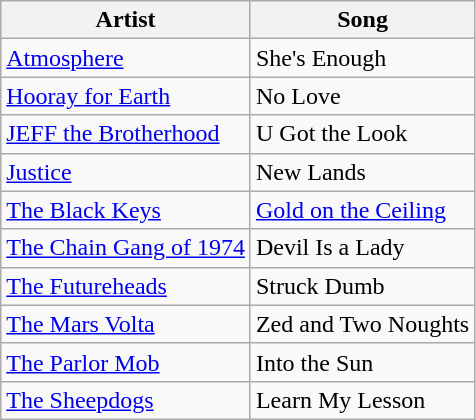<table class="wikitable">
<tr>
<th>Artist</th>
<th>Song</th>
</tr>
<tr>
<td><a href='#'>Atmosphere</a></td>
<td>She's Enough</td>
</tr>
<tr>
<td><a href='#'>Hooray for Earth</a></td>
<td>No Love</td>
</tr>
<tr>
<td><a href='#'>JEFF the Brotherhood</a></td>
<td>U Got the Look</td>
</tr>
<tr>
<td><a href='#'>Justice</a></td>
<td>New Lands</td>
</tr>
<tr>
<td><a href='#'>The Black Keys</a></td>
<td><a href='#'>Gold on the Ceiling</a></td>
</tr>
<tr>
<td><a href='#'>The Chain Gang of 1974</a></td>
<td>Devil Is a Lady</td>
</tr>
<tr>
<td><a href='#'>The Futureheads</a></td>
<td>Struck Dumb</td>
</tr>
<tr>
<td><a href='#'>The Mars Volta</a></td>
<td>Zed and Two Noughts</td>
</tr>
<tr>
<td><a href='#'>The Parlor Mob</a></td>
<td>Into the Sun</td>
</tr>
<tr>
<td><a href='#'>The Sheepdogs</a></td>
<td>Learn My Lesson</td>
</tr>
</table>
